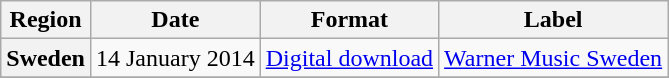<table class="wikitable plainrowheaders">
<tr>
<th scope="col">Region</th>
<th scope="col">Date</th>
<th scope="col">Format</th>
<th scope="col">Label</th>
</tr>
<tr>
<th scope="row">Sweden</th>
<td>14 January 2014</td>
<td><a href='#'>Digital download</a></td>
<td><a href='#'>Warner Music Sweden</a></td>
</tr>
<tr>
</tr>
</table>
